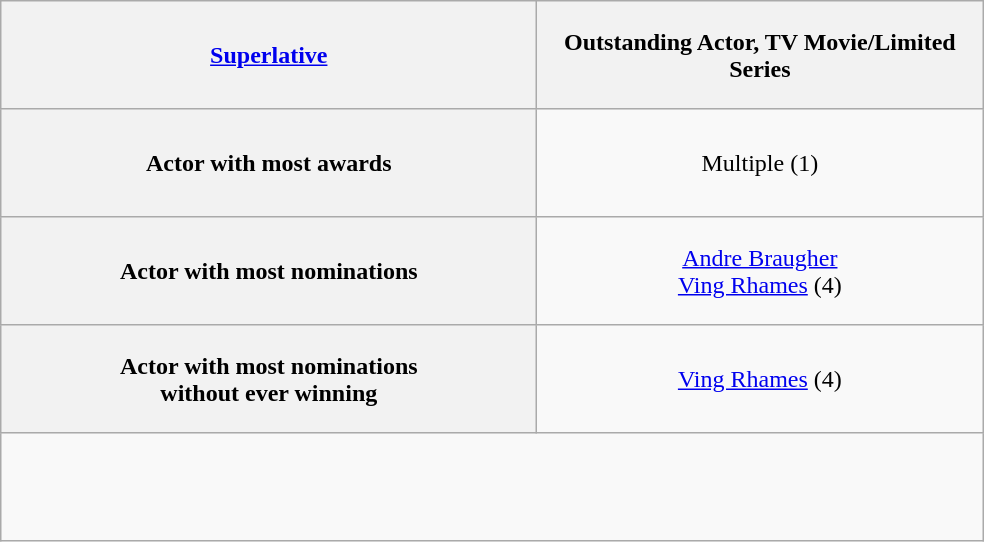<table class="wikitable" style="text-align: center">
<tr style="height:4.5em;">
<th width="350"><strong><a href='#'>Superlative</a></strong></th>
<th colspan="2" width="290"><strong> Outstanding Actor, TV Movie/Limited Series</strong></th>
</tr>
<tr style="height:4.5em;">
<th width="350">Actor with most awards</th>
<td>Multiple (1)</td>
</tr>
<tr style="height:4.5em;">
<th>Actor with most nominations</th>
<td><a href='#'>Andre Braugher</a><br><a href='#'>Ving Rhames</a> (4)</td>
</tr>
<tr style="height:4.5em;">
<th>Actor with most nominations <br> without ever winning</th>
<td><a href='#'>Ving Rhames</a> (4)</td>
</tr>
<tr style="height:4.5em;">
</tr>
</table>
